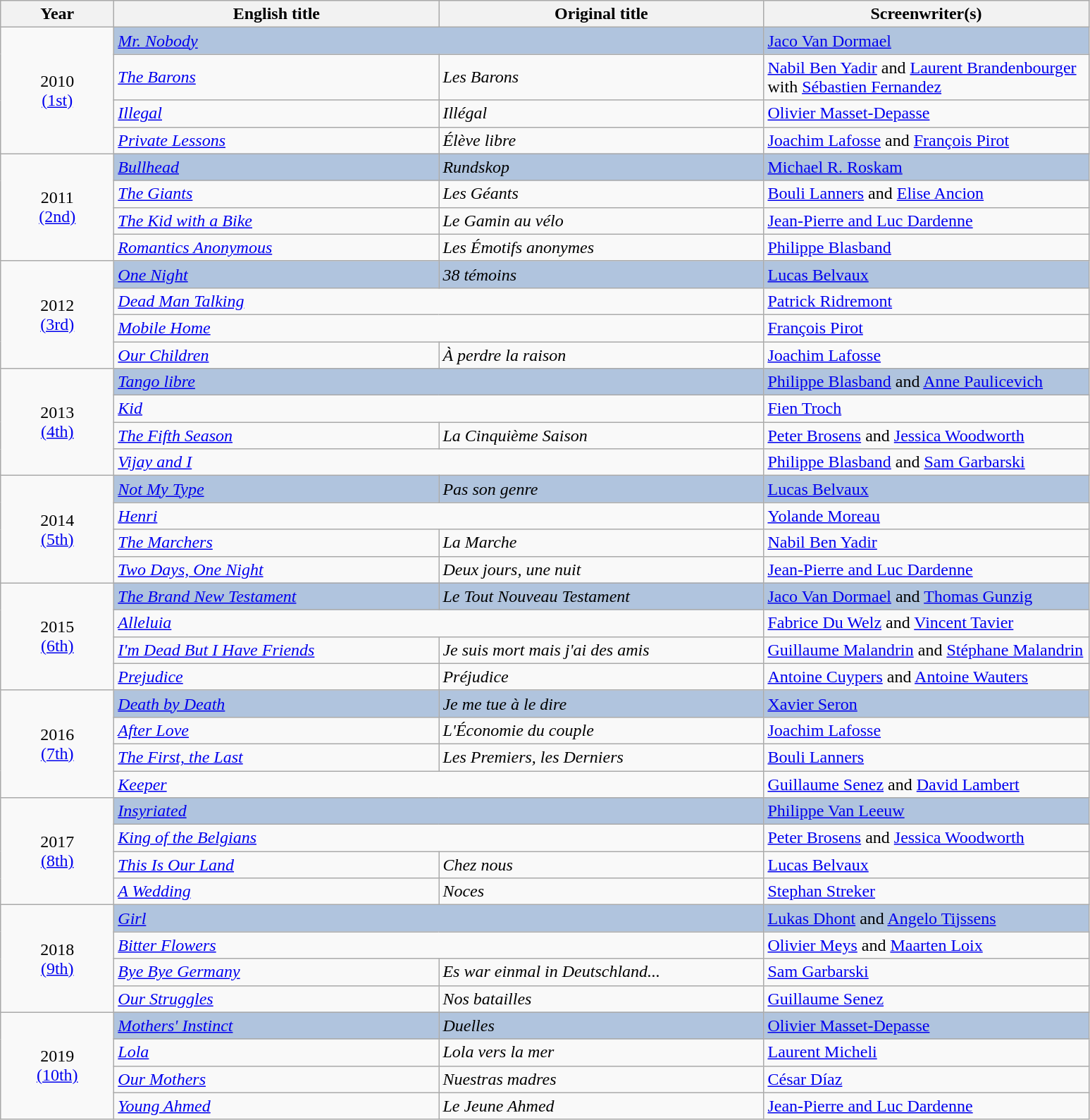<table class="wikitable">
<tr>
<th width="100"><strong>Year</strong></th>
<th width="300"><strong>English title</strong></th>
<th width="300"><strong>Original title</strong></th>
<th width="300"><strong>Screenwriter(s)</strong></th>
</tr>
<tr>
<td rowspan="4" style="text-align:center;">2010<br><a href='#'>(1st)</a></td>
<td colspan="2" style="background:#B0C4DE;"><em><a href='#'>Mr. Nobody</a></em></td>
<td style="background:#B0C4DE;"><a href='#'>Jaco Van Dormael</a></td>
</tr>
<tr>
<td><em><a href='#'>The Barons</a></em></td>
<td><em>Les Barons</em></td>
<td><a href='#'>Nabil Ben Yadir</a> and <a href='#'>Laurent Brandenbourger</a> with <a href='#'>Sébastien Fernandez</a></td>
</tr>
<tr>
<td><em><a href='#'>Illegal</a></em></td>
<td><em>Illégal</em></td>
<td><a href='#'>Olivier Masset-Depasse</a></td>
</tr>
<tr>
<td><em><a href='#'>Private Lessons</a></em></td>
<td><em>Élève libre</em></td>
<td><a href='#'>Joachim Lafosse</a> and <a href='#'>François Pirot</a></td>
</tr>
<tr>
<td rowspan="4" style="text-align:center;">2011<br><a href='#'>(2nd)</a></td>
<td style="background:#B0C4DE;"><em><a href='#'>Bullhead</a></em></td>
<td style="background:#B0C4DE;"><em>Rundskop</em></td>
<td style="background:#B0C4DE;"><a href='#'>Michael R. Roskam</a></td>
</tr>
<tr>
<td><em><a href='#'>The Giants</a></em></td>
<td><em>Les Géants</em></td>
<td><a href='#'>Bouli Lanners</a> and <a href='#'>Elise Ancion</a></td>
</tr>
<tr>
<td><em><a href='#'>The Kid with a Bike</a></em></td>
<td><em>Le Gamin au vélo</em></td>
<td><a href='#'>Jean-Pierre and Luc Dardenne</a></td>
</tr>
<tr>
<td><em><a href='#'>Romantics Anonymous</a></em></td>
<td><em>Les Émotifs anonymes</em></td>
<td><a href='#'>Philippe Blasband</a></td>
</tr>
<tr>
<td rowspan="4" style="text-align:center;">2012<br><a href='#'>(3rd)</a></td>
<td style="background:#B0C4DE;"><em><a href='#'>One Night</a></em></td>
<td style="background:#B0C4DE;"><em>38 témoins</em></td>
<td style="background:#B0C4DE;"><a href='#'>Lucas Belvaux</a></td>
</tr>
<tr>
<td colspan="2"><em><a href='#'>Dead Man Talking</a></em></td>
<td><a href='#'>Patrick Ridremont</a></td>
</tr>
<tr>
<td colspan="2"><em><a href='#'>Mobile Home</a></em></td>
<td><a href='#'>François Pirot</a></td>
</tr>
<tr>
<td><em><a href='#'>Our Children</a></em></td>
<td><em>À perdre la raison</em></td>
<td><a href='#'>Joachim Lafosse</a></td>
</tr>
<tr>
<td rowspan="4" style="text-align:center;">2013<br><a href='#'>(4th)</a></td>
<td colspan="2" style="background:#B0C4DE;"><em><a href='#'>Tango libre</a></em></td>
<td style="background:#B0C4DE;"><a href='#'>Philippe Blasband</a> and <a href='#'>Anne Paulicevich</a></td>
</tr>
<tr>
<td colspan="2"><em><a href='#'>Kid</a></em></td>
<td><a href='#'>Fien Troch</a></td>
</tr>
<tr>
<td><em><a href='#'>The Fifth Season</a></em></td>
<td><em>La Cinquième Saison</em></td>
<td><a href='#'>Peter Brosens</a> and <a href='#'>Jessica Woodworth</a></td>
</tr>
<tr>
<td colspan="2"><em><a href='#'>Vijay and I</a></em></td>
<td><a href='#'>Philippe Blasband</a> and <a href='#'>Sam Garbarski</a></td>
</tr>
<tr>
<td rowspan="4" style="text-align:center;">2014<br><a href='#'>(5th)</a></td>
<td style="background:#B0C4DE;"><em><a href='#'>Not My Type</a></em></td>
<td style="background:#B0C4DE;"><em>Pas son genre</em></td>
<td style="background:#B0C4DE;"><a href='#'>Lucas Belvaux</a></td>
</tr>
<tr>
<td colspan="2"><em><a href='#'>Henri</a></em></td>
<td><a href='#'>Yolande Moreau</a></td>
</tr>
<tr>
<td><em><a href='#'>The Marchers</a></em></td>
<td><em>La Marche</em></td>
<td><a href='#'>Nabil Ben Yadir</a></td>
</tr>
<tr>
<td><em><a href='#'>Two Days, One Night</a></em></td>
<td><em>Deux jours, une nuit</em></td>
<td><a href='#'>Jean-Pierre and Luc Dardenne</a></td>
</tr>
<tr>
<td rowspan="4" style="text-align:center;">2015<br><a href='#'>(6th)</a></td>
<td style="background:#B0C4DE;"><em><a href='#'>The Brand New Testament</a></em></td>
<td style="background:#B0C4DE;"><em>Le Tout Nouveau Testament</em></td>
<td style="background:#B0C4DE;"><a href='#'>Jaco Van Dormael</a> and <a href='#'>Thomas Gunzig</a></td>
</tr>
<tr>
<td colspan="2"><em><a href='#'>Alleluia</a></em></td>
<td><a href='#'>Fabrice Du Welz</a> and <a href='#'>Vincent Tavier</a></td>
</tr>
<tr>
<td><em><a href='#'>I'm Dead But I Have Friends</a></em></td>
<td><em>Je suis mort mais j'ai des amis</em></td>
<td><a href='#'>Guillaume Malandrin</a> and <a href='#'>Stéphane Malandrin</a></td>
</tr>
<tr>
<td><em><a href='#'>Prejudice</a></em></td>
<td><em>Préjudice</em></td>
<td><a href='#'>Antoine Cuypers</a> and <a href='#'>Antoine Wauters</a></td>
</tr>
<tr>
<td rowspan="4" style="text-align:center;">2016<br><a href='#'>(7th)</a></td>
<td style="background:#B0C4DE;"><em><a href='#'>Death by Death</a></em></td>
<td style="background:#B0C4DE;"><em>Je me tue à le dire</em></td>
<td style="background:#B0C4DE;"><a href='#'>Xavier Seron</a></td>
</tr>
<tr>
<td><em><a href='#'>After Love</a></em></td>
<td><em>L'Économie du couple</em></td>
<td><a href='#'>Joachim Lafosse</a></td>
</tr>
<tr>
<td><em><a href='#'>The First, the Last</a></em></td>
<td><em>Les Premiers, les Derniers</em></td>
<td><a href='#'>Bouli Lanners</a></td>
</tr>
<tr>
<td colspan="2"><em><a href='#'>Keeper</a></em></td>
<td><a href='#'>Guillaume Senez</a> and <a href='#'>David Lambert</a></td>
</tr>
<tr>
<td rowspan="4" style="text-align:center;">2017<br><a href='#'>(8th)</a></td>
<td style="background:#B0C4DE;" colspan="2"><em><a href='#'>Insyriated</a></em></td>
<td style="background:#B0C4DE;"><a href='#'>Philippe Van Leeuw</a></td>
</tr>
<tr>
<td colspan="2"><em><a href='#'>King of the Belgians</a></em></td>
<td><a href='#'>Peter Brosens</a> and <a href='#'>Jessica Woodworth</a></td>
</tr>
<tr>
<td><em><a href='#'>This Is Our Land</a></em></td>
<td><em>Chez nous</em></td>
<td><a href='#'>Lucas Belvaux</a></td>
</tr>
<tr>
<td><em><a href='#'>A Wedding</a></em></td>
<td><em>Noces</em></td>
<td><a href='#'>Stephan Streker</a></td>
</tr>
<tr>
<td rowspan="4" style="text-align:center;">2018<br><a href='#'>(9th)</a></td>
<td style="background:#B0C4DE;" colspan="2"><em><a href='#'>Girl</a></em></td>
<td style="background:#B0C4DE;"><a href='#'>Lukas Dhont</a> and <a href='#'>Angelo Tijssens</a></td>
</tr>
<tr>
<td colspan="2"><em><a href='#'>Bitter Flowers</a></em></td>
<td><a href='#'>Olivier Meys</a> and <a href='#'>Maarten Loix</a></td>
</tr>
<tr>
<td><em><a href='#'>Bye Bye Germany</a></em></td>
<td><em>Es war einmal in Deutschland...</em></td>
<td><a href='#'>Sam Garbarski</a></td>
</tr>
<tr>
<td><em><a href='#'>Our Struggles</a></em></td>
<td><em>Nos batailles</em></td>
<td><a href='#'>Guillaume Senez</a></td>
</tr>
<tr>
<td rowspan="4" style="text-align:center;">2019<br><a href='#'>(10th)</a></td>
<td style="background:#B0C4DE;"><em><a href='#'>Mothers' Instinct</a></em></td>
<td style="background:#B0C4DE;"><em>Duelles</em></td>
<td style="background:#B0C4DE;"><a href='#'>Olivier Masset-Depasse</a></td>
</tr>
<tr>
<td><em><a href='#'>Lola</a></em></td>
<td><em>Lola vers la mer</em></td>
<td><a href='#'>Laurent Micheli</a></td>
</tr>
<tr>
<td><em><a href='#'>Our Mothers</a></em></td>
<td><em>Nuestras madres</em></td>
<td><a href='#'>César Díaz</a></td>
</tr>
<tr>
<td><em><a href='#'>Young Ahmed</a></em></td>
<td><em>Le Jeune Ahmed</em></td>
<td><a href='#'>Jean-Pierre and Luc Dardenne</a></td>
</tr>
</table>
